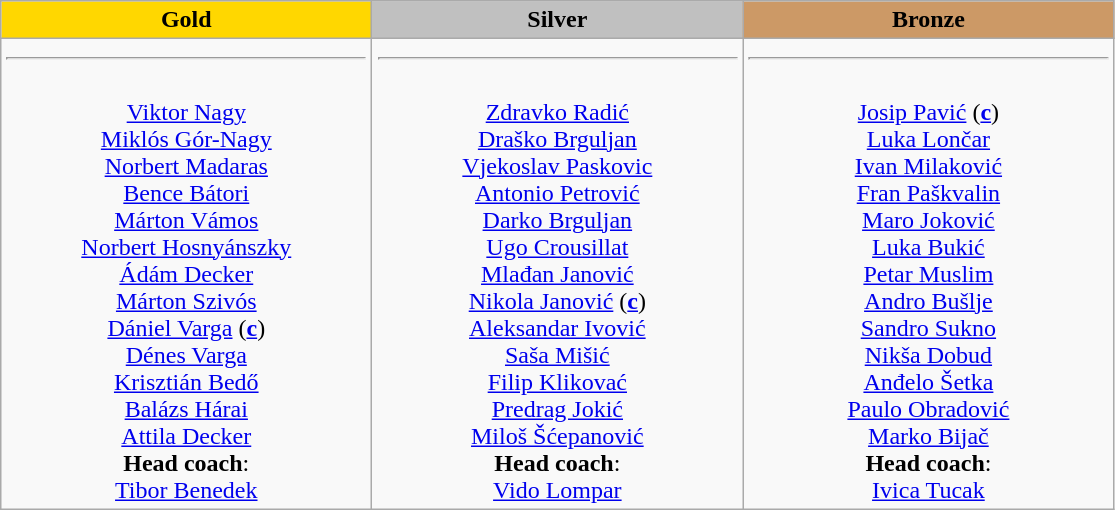<table class="wikitable">
<tr>
<th style="text-align:center; width:15em; background-color:gold;">Gold</th>
<th style="text-align:center; width:15em; background-color:silver;">Silver</th>
<th style="text-align:center; width:15em; background-color:#CC9966;">Bronze</th>
</tr>
<tr>
<td style="text-align:center; vertical-align:top;"><strong></strong> <hr><br><a href='#'>Viktor Nagy</a><br><a href='#'>Miklós Gór-Nagy</a><br><a href='#'>Norbert Madaras</a><br><a href='#'>Bence Bátori</a><br><a href='#'>Márton Vámos</a><br><a href='#'>Norbert Hosnyánszky</a><br><a href='#'>Ádám Decker</a><br><a href='#'>Márton Szivós</a><br><a href='#'>Dániel Varga</a> (<a href='#'><strong>c</strong></a>)<br><a href='#'>Dénes Varga</a> <br><a href='#'>Krisztián Bedő</a><br><a href='#'>Balázs Hárai</a><br><a href='#'>Attila Decker</a><br><strong>Head coach</strong>: <br><a href='#'>Tibor Benedek</a></td>
<td style="text-align:center; vertical-align:top;"><strong></strong> <hr><br><a href='#'>Zdravko Radić</a><br><a href='#'>Draško Brguljan</a><br><a href='#'>Vjekoslav Paskovic</a><br><a href='#'>Antonio Petrović</a><br><a href='#'>Darko Brguljan</a><br><a href='#'>Ugo Crousillat</a><br><a href='#'>Mlađan Janović</a><br><a href='#'>Nikola Janović</a> (<a href='#'><strong>c</strong></a>)<br><a href='#'>Aleksandar Ivović</a><br><a href='#'>Saša Mišić</a><br><a href='#'>Filip Klikovać</a><br><a href='#'>Predrag Jokić</a><br><a href='#'>Miloš Šćepanović</a><br><strong>Head coach</strong>: <br><a href='#'>Vido Lompar</a></td>
<td style="text-align:center; vertical-align:top;"><strong></strong> <hr><br><a href='#'>Josip Pavić</a> (<a href='#'><strong>c</strong></a>)<br><a href='#'>Luka Lončar</a><br><a href='#'>Ivan Milaković</a><br><a href='#'>Fran Paškvalin</a><br><a href='#'>Maro Joković</a><br><a href='#'>Luka Bukić</a><br><a href='#'>Petar Muslim</a><br><a href='#'>Andro Bušlje</a><br><a href='#'>Sandro Sukno</a><br><a href='#'>Nikša Dobud</a><br><a href='#'>Anđelo Šetka</a><br><a href='#'>Paulo Obradović</a><br><a href='#'>Marko Bijač</a><br><strong>Head coach</strong>: <br><a href='#'>Ivica Tucak</a></td>
</tr>
</table>
